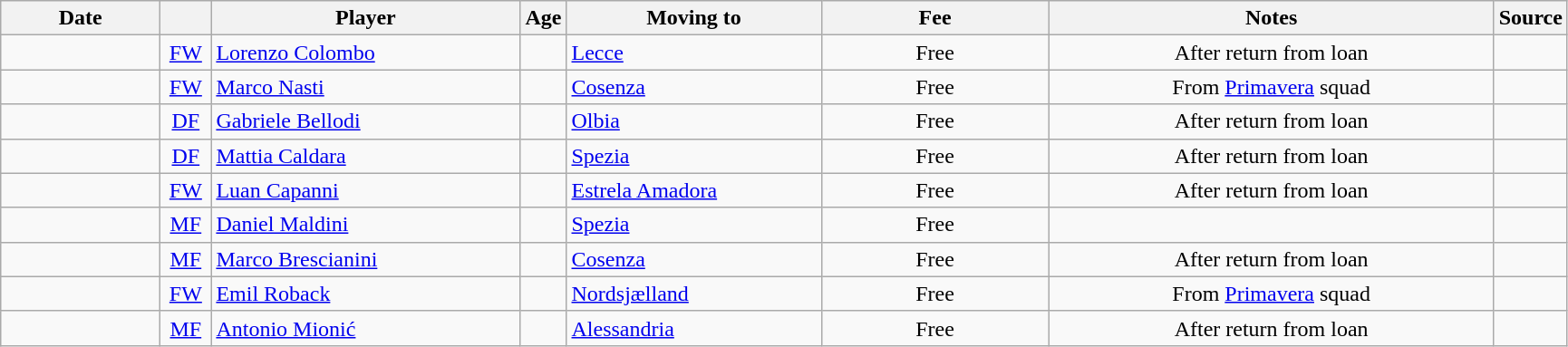<table class="wikitable sortable">
<tr>
<th style="width:110px">Date</th>
<th style="width:30px"></th>
<th style="width:220px">Player</th>
<th style="width:20px">Age</th>
<th style="width:180px">Moving to</th>
<th style="width:160px">Fee</th>
<th style="width:320px" class="unsortable">Notes</th>
<th style="width:35px">Source</th>
</tr>
<tr>
<td></td>
<td style="text-align:center"><a href='#'>FW</a></td>
<td> <a href='#'>Lorenzo Colombo</a></td>
<td style="text-align:center"></td>
<td> <a href='#'>Lecce</a></td>
<td style="text-align:center">Free</td>
<td style="text-align:center">After return from loan</td>
<td></td>
</tr>
<tr>
<td></td>
<td style="text-align:center"><a href='#'>FW</a></td>
<td> <a href='#'>Marco Nasti</a></td>
<td style="text-align:center"></td>
<td> <a href='#'>Cosenza</a></td>
<td style="text-align:center">Free</td>
<td style="text-align:center">From <a href='#'>Primavera</a> squad</td>
<td></td>
</tr>
<tr>
<td></td>
<td style="text-align:center"><a href='#'>DF</a></td>
<td> <a href='#'>Gabriele Bellodi</a></td>
<td style="text-align:center"></td>
<td> <a href='#'>Olbia</a></td>
<td style="text-align:center">Free</td>
<td style="text-align:center">After return from loan</td>
<td></td>
</tr>
<tr>
<td></td>
<td style="text-align:center"><a href='#'>DF</a></td>
<td> <a href='#'>Mattia Caldara</a></td>
<td style="text-align:center"></td>
<td> <a href='#'>Spezia</a></td>
<td style="text-align:center">Free</td>
<td style="text-align:center">After return from loan</td>
<td></td>
</tr>
<tr>
<td></td>
<td style="text-align:center"><a href='#'>FW</a></td>
<td> <a href='#'>Luan Capanni</a></td>
<td style="text-align:center"></td>
<td> <a href='#'>Estrela Amadora</a></td>
<td style="text-align:center">Free</td>
<td style="text-align:center">After return from loan</td>
<td></td>
</tr>
<tr>
<td></td>
<td style="text-align:center"><a href='#'>MF</a></td>
<td> <a href='#'>Daniel Maldini</a></td>
<td style="text-align:center"></td>
<td> <a href='#'>Spezia</a></td>
<td style="text-align:center">Free</td>
<td style="text-align:center"></td>
<td></td>
</tr>
<tr>
<td></td>
<td style="text-align:center"><a href='#'>MF</a></td>
<td> <a href='#'>Marco Brescianini</a></td>
<td style="text-align:center"></td>
<td> <a href='#'>Cosenza</a></td>
<td style="text-align:center">Free</td>
<td style="text-align:center">After return from loan</td>
<td></td>
</tr>
<tr>
<td></td>
<td style="text-align:center"><a href='#'>FW</a></td>
<td> <a href='#'>Emil Roback</a></td>
<td style="text-align:center"></td>
<td> <a href='#'>Nordsjælland</a></td>
<td style="text-align:center">Free</td>
<td style="text-align:center">From <a href='#'>Primavera</a> squad</td>
<td></td>
</tr>
<tr>
<td></td>
<td style="text-align:center"><a href='#'>MF</a></td>
<td> <a href='#'>Antonio Mionić</a></td>
<td style="text-align:center"></td>
<td> <a href='#'>Alessandria</a></td>
<td style="text-align:center">Free</td>
<td style="text-align:center">After return from loan</td>
<td></td>
</tr>
</table>
